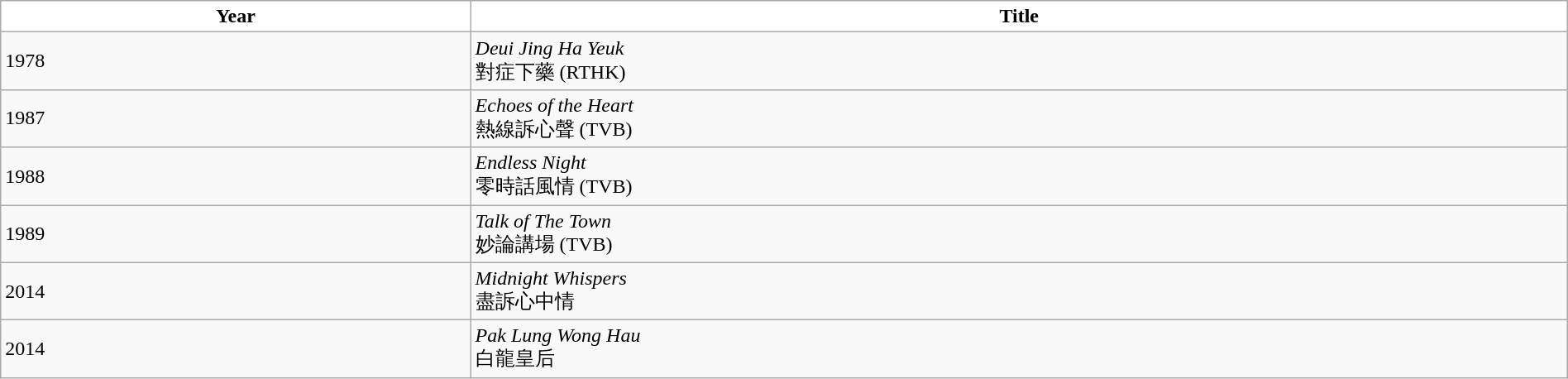<table class="wikitable" width="100%">
<tr style="background:#FFFFFF; color:black" align=center>
<td style="width:30%"><strong>Year</strong></td>
<td style="width:70%"><strong>Title</strong></td>
</tr>
<tr>
<td>1978</td>
<td><em>Deui Jing Ha Yeuk</em><br>對症下藥 (RTHK)</td>
</tr>
<tr>
<td>1987</td>
<td><em>Echoes of the Heart</em><br>熱線訴心聲 (TVB)</td>
</tr>
<tr>
<td>1988</td>
<td><em>Endless Night</em><br>零時話風情 (TVB)</td>
</tr>
<tr>
<td>1989</td>
<td><em>Talk of The Town</em><br>妙論講場 (TVB)</td>
</tr>
<tr>
<td>2014</td>
<td><em>Midnight Whispers</em><br>盡訴心中情</td>
</tr>
<tr>
<td>2014</td>
<td><em>Pak Lung Wong Hau</em><br>白龍皇后</td>
</tr>
</table>
